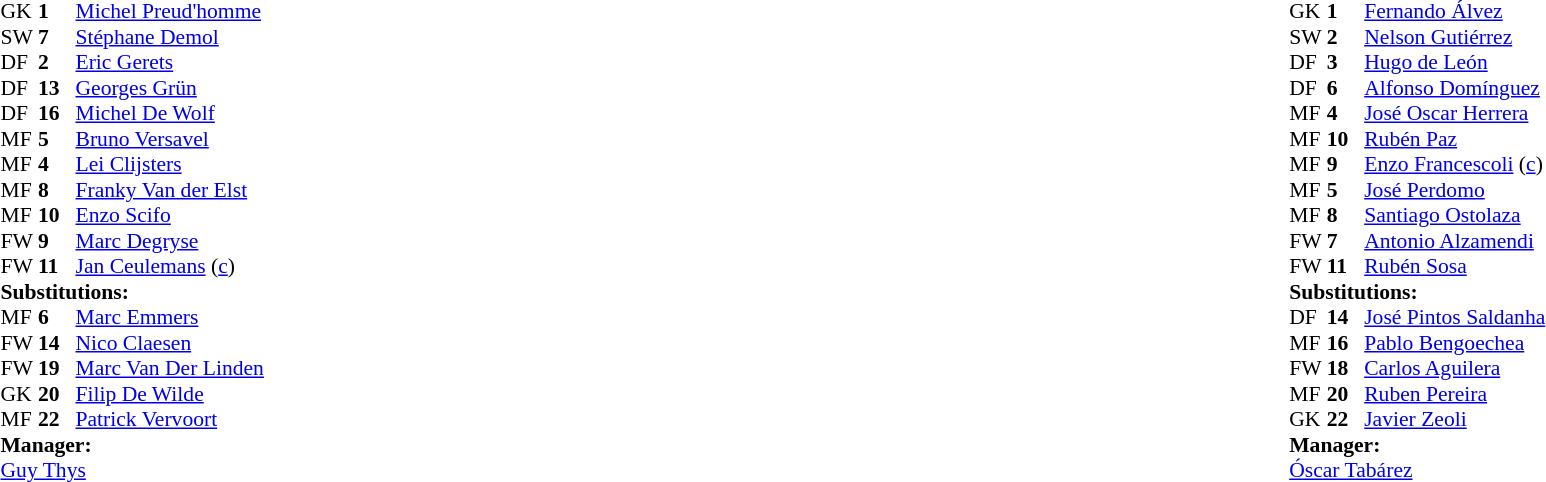<table width="100%">
<tr>
<td valign="top" width="50%"><br><table style="font-size: 90%" cellspacing="0" cellpadding="0">
<tr>
<th width="25"></th>
<th width="25"></th>
</tr>
<tr>
<td>GK</td>
<td><strong>1</strong></td>
<td><a href='#'>Michel Preud'homme</a></td>
</tr>
<tr>
<td>SW</td>
<td><strong>7</strong></td>
<td><a href='#'>Stéphane Demol</a></td>
</tr>
<tr>
<td>DF</td>
<td><strong>2</strong></td>
<td><a href='#'>Eric Gerets</a></td>
<td></td>
</tr>
<tr>
<td>DF</td>
<td><strong>13</strong></td>
<td><a href='#'>Georges Grün</a></td>
</tr>
<tr>
<td>DF</td>
<td><strong>16</strong></td>
<td><a href='#'>Michel De Wolf</a></td>
</tr>
<tr>
<td>MF</td>
<td><strong>5</strong></td>
<td><a href='#'>Bruno Versavel</a></td>
<td></td>
<td></td>
</tr>
<tr>
<td>MF</td>
<td><strong>4</strong></td>
<td><a href='#'>Lei Clijsters</a></td>
<td></td>
<td></td>
</tr>
<tr>
<td>MF</td>
<td><strong>8</strong></td>
<td><a href='#'>Franky Van der Elst</a></td>
</tr>
<tr>
<td>MF</td>
<td><strong>10</strong></td>
<td><a href='#'>Enzo Scifo</a></td>
</tr>
<tr>
<td>FW</td>
<td><strong>9</strong></td>
<td><a href='#'>Marc Degryse</a></td>
</tr>
<tr>
<td>FW</td>
<td><strong>11</strong></td>
<td><a href='#'>Jan Ceulemans</a> (<a href='#'>c</a>)</td>
</tr>
<tr>
<td colspan=3><strong>Substitutions:</strong></td>
</tr>
<tr>
<td>MF</td>
<td><strong>6</strong></td>
<td><a href='#'>Marc Emmers</a></td>
<td></td>
<td></td>
</tr>
<tr>
<td>FW</td>
<td><strong>14</strong></td>
<td><a href='#'>Nico Claesen</a></td>
<td></td>
</tr>
<tr>
<td>FW</td>
<td><strong>19</strong></td>
<td><a href='#'>Marc Van Der Linden</a></td>
<td></td>
</tr>
<tr>
<td>GK</td>
<td><strong>20</strong></td>
<td><a href='#'>Filip De Wilde</a></td>
<td></td>
</tr>
<tr>
<td>MF</td>
<td><strong>22</strong></td>
<td><a href='#'>Patrick Vervoort</a></td>
<td></td>
<td></td>
</tr>
<tr>
<td colspan=3><strong>Manager:</strong></td>
</tr>
<tr>
<td colspan="4"><a href='#'>Guy Thys</a></td>
</tr>
</table>
</td>
<td valign="top" width="50%"><br><table style="font-size: 90%" cellspacing="0" cellpadding="0" align=center>
<tr>
<th width="25"></th>
<th width="25"></th>
</tr>
<tr>
<td>GK</td>
<td><strong>1</strong></td>
<td><a href='#'>Fernando Álvez</a></td>
</tr>
<tr>
<td>SW</td>
<td><strong>2</strong></td>
<td><a href='#'>Nelson Gutiérrez</a></td>
</tr>
<tr>
<td>DF</td>
<td><strong>3</strong></td>
<td><a href='#'>Hugo de León</a></td>
</tr>
<tr>
<td>DF</td>
<td><strong>6</strong></td>
<td><a href='#'>Alfonso Domínguez</a></td>
</tr>
<tr>
<td>MF</td>
<td><strong>4</strong></td>
<td><a href='#'>José Oscar Herrera</a></td>
</tr>
<tr>
<td>MF</td>
<td><strong>10</strong></td>
<td><a href='#'>Rubén Paz</a></td>
</tr>
<tr>
<td>MF</td>
<td><strong>9</strong></td>
<td><a href='#'>Enzo Francescoli</a> (<a href='#'>c</a>)</td>
</tr>
<tr>
<td>MF</td>
<td><strong>5</strong></td>
<td><a href='#'>José Perdomo</a></td>
</tr>
<tr>
<td>MF</td>
<td><strong>8</strong></td>
<td><a href='#'>Santiago Ostolaza</a></td>
<td></td>
<td></td>
</tr>
<tr>
<td>FW</td>
<td><strong>7</strong></td>
<td><a href='#'>Antonio Alzamendi</a></td>
<td></td>
<td></td>
</tr>
<tr>
<td>FW</td>
<td><strong>11</strong></td>
<td><a href='#'>Rubén Sosa</a></td>
<td></td>
</tr>
<tr>
<td colspan=3><strong>Substitutions:</strong></td>
</tr>
<tr>
<td>DF</td>
<td><strong>14</strong></td>
<td><a href='#'>José Pintos Saldanha</a></td>
</tr>
<tr>
<td>MF</td>
<td><strong>16</strong></td>
<td><a href='#'>Pablo Bengoechea</a></td>
<td></td>
<td></td>
</tr>
<tr>
<td>FW</td>
<td><strong>18</strong></td>
<td><a href='#'>Carlos Aguilera</a></td>
<td></td>
<td></td>
</tr>
<tr>
<td>MF</td>
<td><strong>20</strong></td>
<td><a href='#'>Ruben Pereira</a></td>
</tr>
<tr>
<td>GK</td>
<td><strong>22</strong></td>
<td><a href='#'>Javier Zeoli</a></td>
</tr>
<tr>
<td colspan=3><strong>Manager:</strong></td>
</tr>
<tr>
<td colspan="4"><a href='#'>Óscar Tabárez</a></td>
</tr>
</table>
</td>
</tr>
</table>
